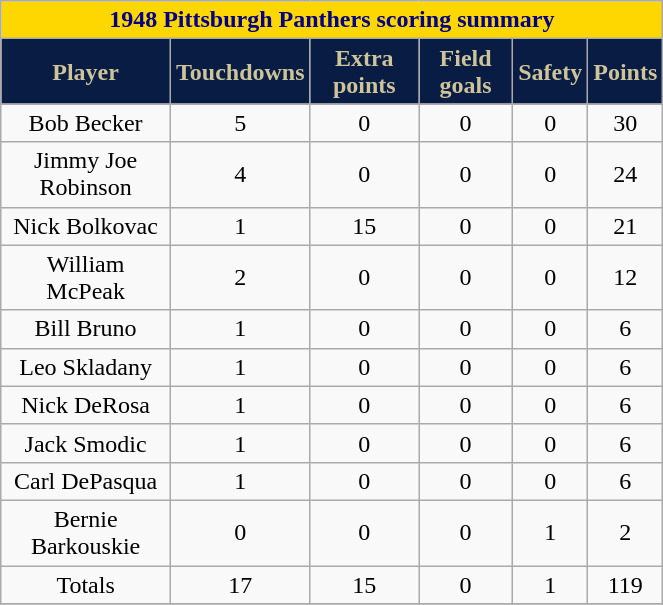<table class="wikitable" width="35%">
<tr>
<th colspan="10" style="background:gold; color:darkblue; text-align: center;"><strong>1948 Pittsburgh Panthers scoring summary</strong></th>
</tr>
<tr align="center"  style="background:#091C44;color:#CEC499;">
<td><strong>Player</strong></td>
<td><strong>Touchdowns</strong></td>
<td><strong>Extra points</strong></td>
<td><strong>Field goals</strong></td>
<td><strong>Safety</strong></td>
<td><strong>Points</strong></td>
</tr>
<tr align="center" bgcolor="">
<td>Bob Becker</td>
<td>5</td>
<td>0</td>
<td>0</td>
<td>0</td>
<td>30</td>
</tr>
<tr align="center" bgcolor="">
<td>Jimmy Joe Robinson</td>
<td>4</td>
<td>0</td>
<td>0</td>
<td>0</td>
<td>24</td>
</tr>
<tr align="center" bgcolor="">
<td>Nick Bolkovac</td>
<td>1</td>
<td>15</td>
<td>0</td>
<td>0</td>
<td>21</td>
</tr>
<tr align="center" bgcolor="">
<td>William McPeak</td>
<td>2</td>
<td>0</td>
<td>0</td>
<td>0</td>
<td>12</td>
</tr>
<tr align="center" bgcolor="">
<td>Bill Bruno</td>
<td>1</td>
<td>0</td>
<td>0</td>
<td>0</td>
<td>6</td>
</tr>
<tr align="center" bgcolor="">
<td>Leo Skladany</td>
<td>1</td>
<td>0</td>
<td>0</td>
<td>0</td>
<td>6</td>
</tr>
<tr align="center" bgcolor="">
<td>Nick DeRosa</td>
<td>1</td>
<td>0</td>
<td>0</td>
<td>0</td>
<td>6</td>
</tr>
<tr align="center" bgcolor="">
<td>Jack Smodic</td>
<td>1</td>
<td>0</td>
<td>0</td>
<td>0</td>
<td>6</td>
</tr>
<tr align="center" bgcolor="">
<td>Carl DePasqua</td>
<td>1</td>
<td>0</td>
<td>0</td>
<td>0</td>
<td>6</td>
</tr>
<tr align="center" bgcolor="">
<td>Bernie Barkouskie</td>
<td>0</td>
<td>0</td>
<td>0</td>
<td>1</td>
<td>2</td>
</tr>
<tr align="center" bgcolor="">
<td>Totals</td>
<td>17</td>
<td>15</td>
<td>0</td>
<td>1</td>
<td>119</td>
</tr>
<tr align="center" bgcolor="">
</tr>
</table>
